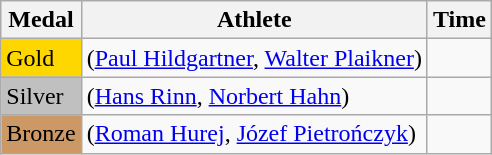<table class="wikitable">
<tr>
<th>Medal</th>
<th>Athlete</th>
<th>Time</th>
</tr>
<tr>
<td bgcolor="gold">Gold</td>
<td> (<a href='#'>Paul Hildgartner</a>, <a href='#'>Walter Plaikner</a>)</td>
<td></td>
</tr>
<tr>
<td bgcolor="silver">Silver</td>
<td> (<a href='#'>Hans Rinn</a>, <a href='#'>Norbert Hahn</a>)</td>
<td></td>
</tr>
<tr>
<td bgcolor="CC9966">Bronze</td>
<td> (<a href='#'>Roman Hurej</a>, <a href='#'>Józef Pietrończyk</a>)</td>
<td></td>
</tr>
</table>
